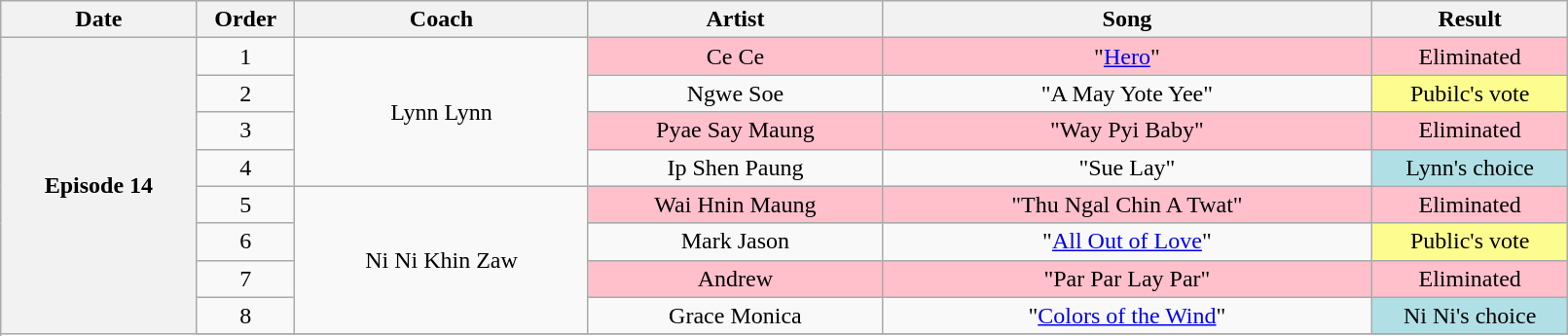<table class="wikitable" style="text-align:center; width:85%;">
<tr>
<th width="10%">Date</th>
<th width="05%">Order</th>
<th width="15%">Coach</th>
<th width="15%">Artist</th>
<th width="25%">Song</th>
<th width="10%">Result</th>
</tr>
<tr>
<th rowspan="12" scope="row">Episode 14<br></th>
<td>1</td>
<td rowspan="4">Lynn Lynn</td>
<td style="background:pink;">Ce Ce</td>
<td style="background:pink;">"<a href='#'>Hero</a>"</td>
<td style="background:pink;">Eliminated</td>
</tr>
<tr>
<td>2</td>
<td>Ngwe Soe</td>
<td>"A May Yote Yee"</td>
<td style="background:#fdfc8f;">Pubilc's vote</td>
</tr>
<tr>
<td>3</td>
<td style="background:pink;">Pyae Say Maung</td>
<td style="background:pink;">"Way Pyi Baby"</td>
<td style="background:pink;">Eliminated</td>
</tr>
<tr>
<td>4</td>
<td>Ip Shen Paung</td>
<td>"Sue Lay"</td>
<td style="background:#B0E0E6;">Lynn's choice</td>
</tr>
<tr>
<td>5</td>
<td rowspan="4">Ni Ni Khin Zaw</td>
<td style="background:pink;">Wai Hnin Maung</td>
<td style="background:pink;">"Thu Ngal Chin A Twat"</td>
<td style="background:pink;">Eliminated</td>
</tr>
<tr>
<td>6</td>
<td>Mark Jason</td>
<td>"<a href='#'>All Out of Love</a>"</td>
<td style="background:#fdfc8f;">Public's vote</td>
</tr>
<tr>
<td>7</td>
<td style="background:pink;">Andrew</td>
<td style="background:pink;">"Par Par Lay Par"</td>
<td style="background:pink;">Eliminated</td>
</tr>
<tr>
<td>8</td>
<td>Grace Monica</td>
<td>"<a href='#'>Colors of the Wind</a>"</td>
<td style="background:#B0E0E6;">Ni Ni's choice</td>
</tr>
<tr>
</tr>
</table>
